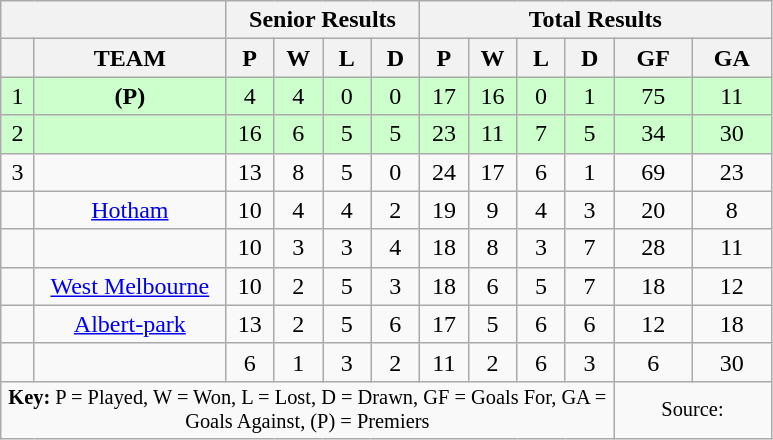<table class="wikitable" style="text-align: center;">
<tr>
<th colspan="2"></th>
<th colspan="4">Senior Results</th>
<th colspan="6">Total Results</th>
</tr>
<tr>
<th width="15"></th>
<th width="120">TEAM</th>
<th width="25">P</th>
<th width="25">W</th>
<th width="25">L</th>
<th width="25">D</th>
<th width="25">P</th>
<th width="25">W</th>
<th width="25">L</th>
<th width="25">D</th>
<th width="45">GF</th>
<th width="45">GA</th>
</tr>
<tr style="background: #CCFFCC;">
<td>1</td>
<td><strong> (P)</strong></td>
<td>4</td>
<td>4</td>
<td>0</td>
<td>0</td>
<td>17</td>
<td>16</td>
<td>0</td>
<td>1</td>
<td>75</td>
<td>11</td>
</tr>
<tr style="background: #CCFFCC;">
<td>2</td>
<td></td>
<td>16</td>
<td>6</td>
<td>5</td>
<td>5</td>
<td>23</td>
<td>11</td>
<td>7</td>
<td>5</td>
<td>34</td>
<td>30</td>
</tr>
<tr>
<td>3</td>
<td></td>
<td>13</td>
<td>8</td>
<td>5</td>
<td>0</td>
<td>24</td>
<td>17</td>
<td>6</td>
<td>1</td>
<td>69</td>
<td>23</td>
</tr>
<tr>
<td></td>
<td><a href='#'>Hotham</a></td>
<td>10</td>
<td>4</td>
<td>4</td>
<td>2</td>
<td>19</td>
<td>9</td>
<td>4</td>
<td>3</td>
<td>20</td>
<td>8</td>
</tr>
<tr>
<td></td>
<td></td>
<td>10</td>
<td>3</td>
<td>3</td>
<td>4</td>
<td>18</td>
<td>8</td>
<td>3</td>
<td>7</td>
<td>28</td>
<td>11</td>
</tr>
<tr>
<td></td>
<td><a href='#'>West Melbourne</a></td>
<td>10</td>
<td>2</td>
<td>5</td>
<td>3</td>
<td>18</td>
<td>6</td>
<td>5</td>
<td>7</td>
<td>18</td>
<td>12</td>
</tr>
<tr>
<td></td>
<td><a href='#'>Albert-park</a></td>
<td>13</td>
<td>2</td>
<td>5</td>
<td>6</td>
<td>17</td>
<td>5</td>
<td>6</td>
<td>6</td>
<td>12</td>
<td>18</td>
</tr>
<tr>
<td></td>
<td></td>
<td>6</td>
<td>1</td>
<td>3</td>
<td>2</td>
<td>11</td>
<td>2</td>
<td>6</td>
<td>3</td>
<td>6</td>
<td>30</td>
</tr>
<tr style="font-size: 85%;">
<td colspan="10"><strong>Key:</strong> P = Played, W = Won, L = Lost, D = Drawn, GF = Goals For, GA = Goals Against, (P) = Premiers</td>
<td colspan="2">Source:</td>
</tr>
</table>
